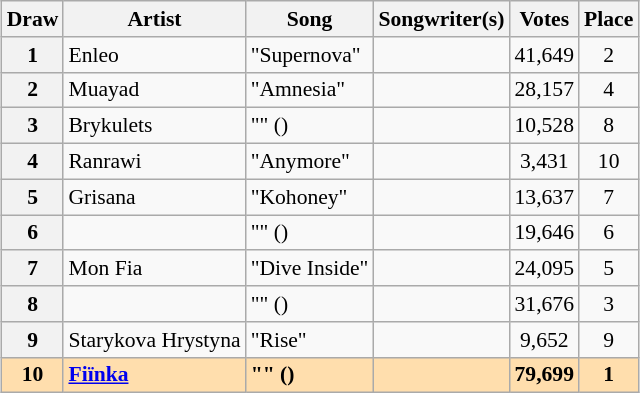<table class="sortable wikitable plainrowheaders" style="margin: 1em auto 1em auto; font-size:90%;">
<tr>
<th>Draw</th>
<th>Artist</th>
<th>Song</th>
<th class="unsortable">Songwriter(s)</th>
<th>Votes</th>
<th>Place</th>
</tr>
<tr>
<th scope="row" style="text-align:center; ">1</th>
<td>Enleo</td>
<td>"Supernova"</td>
<td></td>
<td style="text-align:center;">41,649</td>
<td style="text-align:center;">2</td>
</tr>
<tr>
<th scope="row" style="text-align:center; ">2</th>
<td>Muayad</td>
<td>"Amnesia"</td>
<td></td>
<td style="text-align:center;">28,157</td>
<td style="text-align:center;">4</td>
</tr>
<tr>
<th scope="row" style="text-align:center; ">3</th>
<td>Brykulets</td>
<td>"" <span>()</span></td>
<td></td>
<td style="text-align:center;">10,528</td>
<td style="text-align:center;">8</td>
</tr>
<tr>
<th scope="row" style="text-align:center; ">4</th>
<td>Ranrawi</td>
<td>"Anymore"</td>
<td></td>
<td style="text-align:center;">3,431</td>
<td style="text-align:center;">10</td>
</tr>
<tr>
<th scope="row" style="text-align:center; ">5</th>
<td>Grisana</td>
<td>"Kohoney"</td>
<td></td>
<td style="text-align:center;">13,637</td>
<td style="text-align:center;">7</td>
</tr>
<tr>
<th scope="row" style="text-align:center; ">6</th>
<td></td>
<td>"" <span>()</span></td>
<td></td>
<td style="text-align:center;">19,646</td>
<td style="text-align:center;">6</td>
</tr>
<tr>
<th scope="row" style="text-align:center; ">7</th>
<td>Mon Fia</td>
<td>"Dive Inside"</td>
<td></td>
<td style="text-align:center;">24,095</td>
<td style="text-align:center;">5</td>
</tr>
<tr>
<th scope="row" style="text-align:center; ">8</th>
<td></td>
<td>"" <span>()</span></td>
<td></td>
<td style="text-align:center;">31,676</td>
<td style="text-align:center;">3</td>
</tr>
<tr>
<th scope="row" style="text-align:center; ">9</th>
<td>Starykova Hrystyna</td>
<td>"Rise"</td>
<td></td>
<td style="text-align:center;">9,652</td>
<td style="text-align:center;">9</td>
</tr>
<tr style="font-weight:bold; background:navajowhite;">
<th scope="row" style="text-align:center; font-weight:bold; background:navajowhite;">10</th>
<td><a href='#'>Fiїnka</a></td>
<td>"" <span>()</span></td>
<td></td>
<td style="text-align:center;">79,699</td>
<td style="text-align:center;">1</td>
</tr>
</table>
